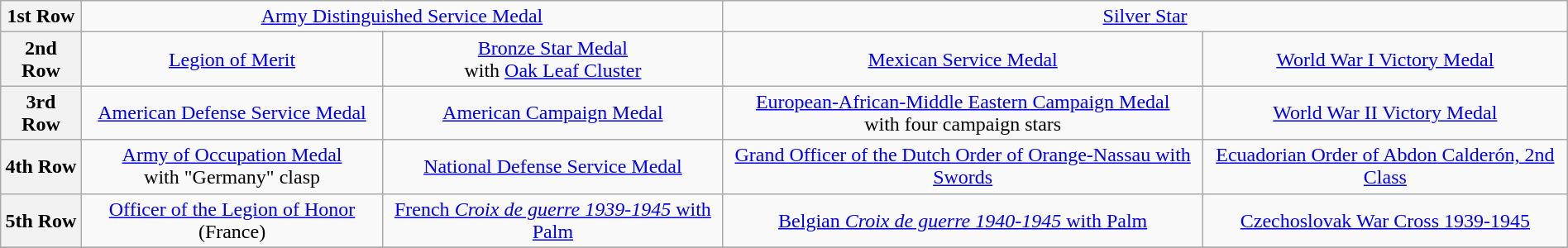<table class="wikitable" style="margin:1em auto; text-align:center;">
<tr>
<th>1st Row</th>
<td colspan="8"><a href='#'>Army Distinguished Service Medal</a></td>
<td colspan="8"><a href='#'>Silver Star</a></td>
</tr>
<tr>
<th>2nd Row</th>
<td colspan="4"><a href='#'>Legion of Merit</a></td>
<td colspan="4"><a href='#'>Bronze Star Medal</a> <br>with <a href='#'>Oak Leaf Cluster</a></td>
<td colspan="4"><a href='#'>Mexican Service Medal</a></td>
<td colspan="4"><a href='#'>World War I Victory Medal</a></td>
</tr>
<tr>
<th>3rd Row</th>
<td colspan="4"><a href='#'>American Defense Service Medal</a></td>
<td colspan="4"><a href='#'>American Campaign Medal</a></td>
<td colspan="4"><a href='#'>European-African-Middle Eastern Campaign Medal</a> <br>with four campaign stars</td>
<td colspan="4"><a href='#'>World War II Victory Medal</a></td>
</tr>
<tr>
<th>4th Row</th>
<td colspan="4"><a href='#'>Army of Occupation Medal</a> <br>with "Germany" clasp</td>
<td colspan="4"><a href='#'>National Defense Service Medal</a></td>
<td colspan="4"><a href='#'>Grand Officer of the Dutch Order of Orange-Nassau with Swords</a></td>
<td colspan="4"><a href='#'>Ecuadorian Order of Abdon Calderón, 2nd Class</a></td>
</tr>
<tr>
<th>5th Row</th>
<td colspan="4"><a href='#'>Officer of the Legion of Honor</a> (France)</td>
<td colspan="4"><a href='#'>French <em>Croix de guerre 1939-1945</em> with Palm</a></td>
<td colspan="4"><a href='#'>Belgian <em>Croix de guerre 1940-1945</em> with Palm</a></td>
<td colspan="4"><a href='#'>Czechoslovak War Cross 1939-1945</a></td>
</tr>
<tr>
</tr>
</table>
